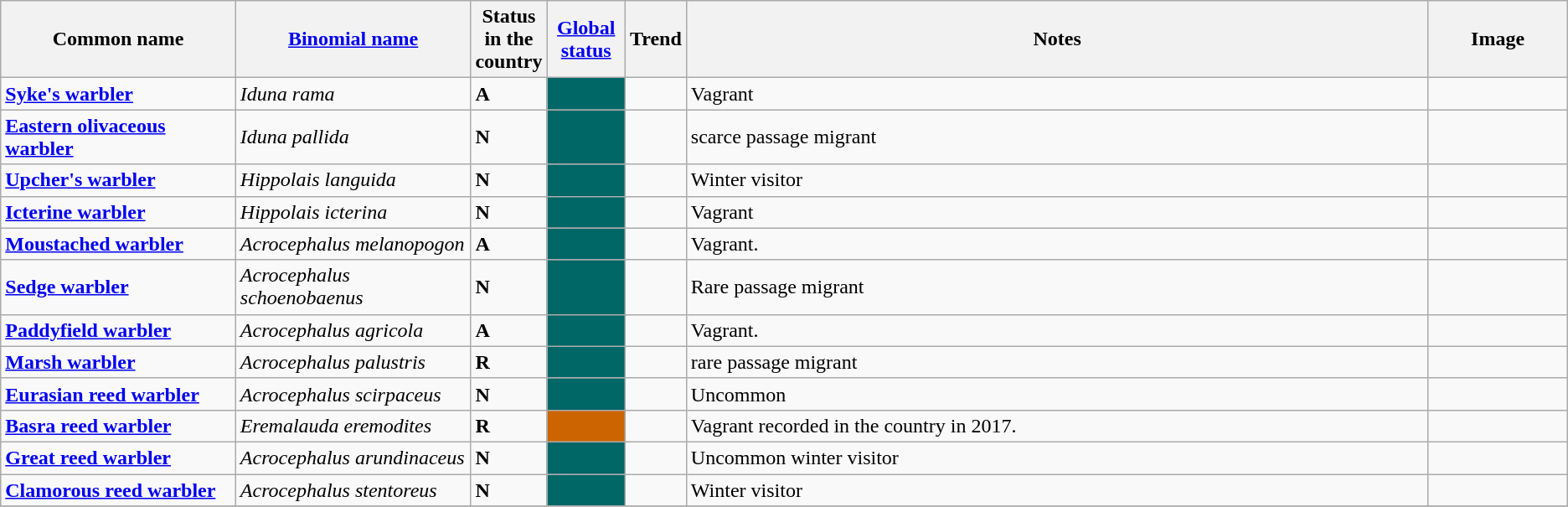<table class="wikitable sortable">
<tr>
<th width="15%">Common name</th>
<th width="15%"><a href='#'>Binomial name</a></th>
<th width="1%">Status in the country</th>
<th width="5%"><a href='#'>Global status</a></th>
<th width="1%">Trend</th>
<th class="unsortable">Notes</th>
<th class="unsortable">Image</th>
</tr>
<tr>
<td><strong><a href='#'>Syke's warbler</a></strong></td>
<td><em>Iduna rama</em></td>
<td><strong>A</strong></td>
<td align=center style="background: #006666"></td>
<td align=center></td>
<td>Vagrant</td>
<td></td>
</tr>
<tr>
<td><strong><a href='#'>Eastern olivaceous warbler</a></strong></td>
<td><em>Iduna pallida</em></td>
<td><strong>N</strong></td>
<td align=center style="background: #006666"></td>
<td align=center></td>
<td>scarce passage migrant</td>
<td></td>
</tr>
<tr>
<td><strong><a href='#'>Upcher's warbler</a></strong></td>
<td><em>Hippolais languida</em></td>
<td><strong>N</strong></td>
<td align=center style="background: #006666"></td>
<td align=center></td>
<td>Winter visitor</td>
<td></td>
</tr>
<tr>
<td><strong><a href='#'>Icterine warbler</a></strong></td>
<td><em>Hippolais icterina</em></td>
<td><strong>N</strong></td>
<td align=center style="background: #006666"></td>
<td align=center></td>
<td>Vagrant</td>
<td></td>
</tr>
<tr>
<td><strong><a href='#'>Moustached warbler</a></strong></td>
<td><em>Acrocephalus melanopogon</em></td>
<td><strong>A</strong></td>
<td align=center style="background: #006666"></td>
<td align=center></td>
<td>Vagrant.</td>
<td></td>
</tr>
<tr>
<td><strong><a href='#'>Sedge warbler</a></strong></td>
<td><em>Acrocephalus schoenobaenus</em></td>
<td><strong>N</strong></td>
<td align=center style="background: #006666"></td>
<td align=center></td>
<td>Rare passage migrant</td>
<td></td>
</tr>
<tr>
<td><strong><a href='#'>Paddyfield warbler</a></strong></td>
<td><em>Acrocephalus agricola</em></td>
<td><strong>A</strong></td>
<td align=center style="background: #006666"></td>
<td align=center></td>
<td>Vagrant.</td>
<td></td>
</tr>
<tr>
<td><strong><a href='#'>Marsh warbler</a></strong></td>
<td><em>Acrocephalus palustris</em></td>
<td><strong>R</strong></td>
<td align=center style="background: #006666"></td>
<td align=center></td>
<td>rare passage migrant</td>
<td></td>
</tr>
<tr>
<td><strong><a href='#'>Eurasian reed warbler</a></strong></td>
<td><em>Acrocephalus scirpaceus</em></td>
<td><strong>N</strong></td>
<td align=center style="background: #006666"></td>
<td align=center></td>
<td>Uncommon</td>
<td></td>
</tr>
<tr>
<td><strong><a href='#'>Basra reed warbler</a></strong></td>
<td><em>Eremalauda eremodites</em></td>
<td><strong>R</strong></td>
<td align=center style="background: #cc6402"></td>
<td align=center></td>
<td>Vagrant recorded in the country in 2017.</td>
<td></td>
</tr>
<tr>
<td><strong><a href='#'>Great reed warbler</a></strong></td>
<td><em>Acrocephalus arundinaceus</em></td>
<td><strong>N</strong></td>
<td align=center style="background: #006666"></td>
<td align=center></td>
<td>Uncommon winter visitor</td>
<td></td>
</tr>
<tr>
<td><strong><a href='#'>Clamorous reed warbler</a></strong></td>
<td><em>Acrocephalus stentoreus</em></td>
<td><strong>N</strong></td>
<td align=center style="background: #006666"></td>
<td align=center></td>
<td>Winter visitor</td>
<td></td>
</tr>
<tr>
</tr>
</table>
